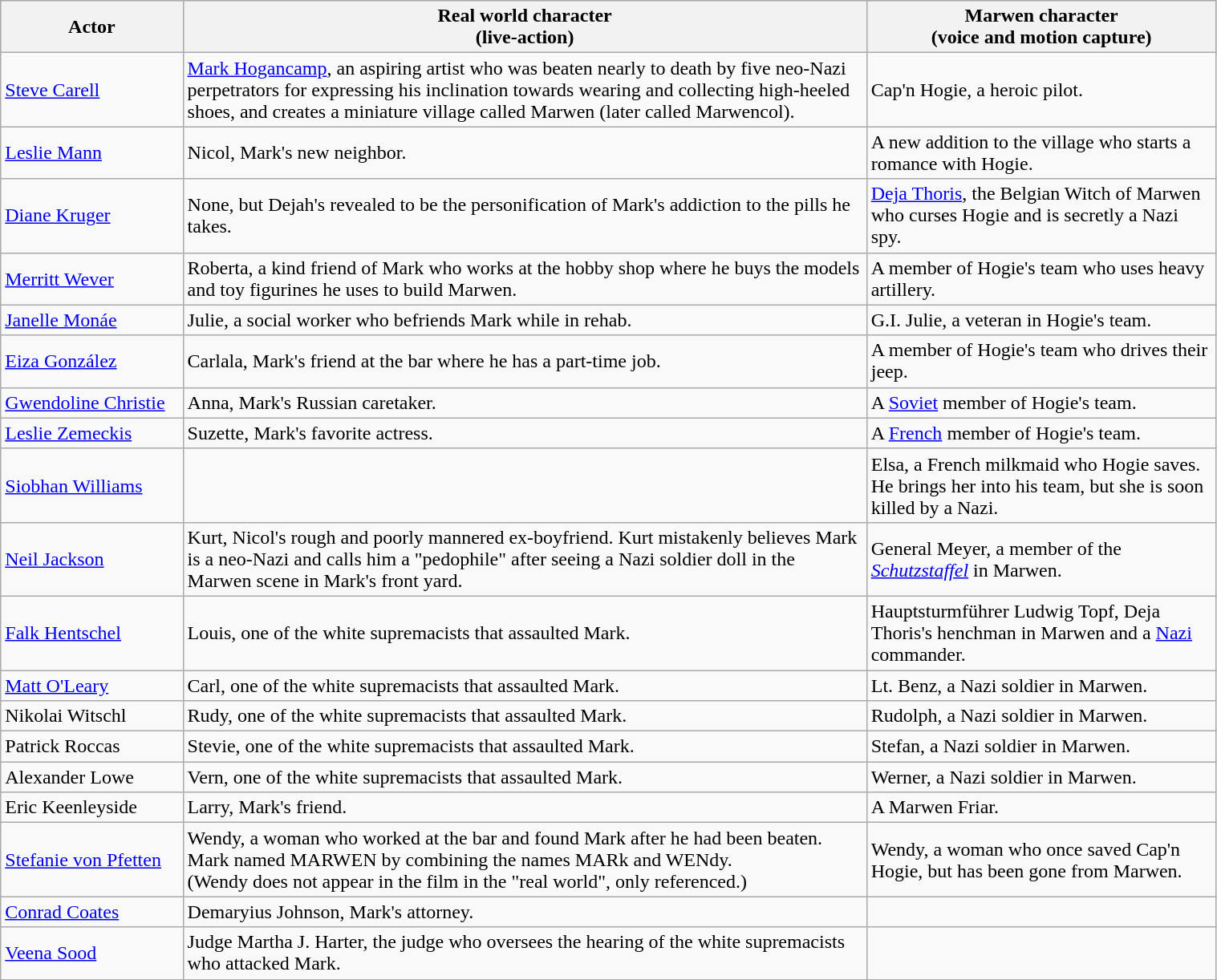<table class="wikitable plainrowheaders" style="width:80%;">
<tr style="background:#ccc; text-align:center;">
<th scope="col" style="width:15%;">Actor</th>
<th scope="col">Real world character<br>(live-action)</th>
<th scope="col">Marwen character<br>(voice and motion capture)</th>
</tr>
<tr>
<td><a href='#'>Steve Carell</a></td>
<td><a href='#'>Mark Hogancamp</a>, an aspiring artist who was beaten nearly to death by five neo-Nazi perpetrators for expressing his inclination towards wearing and collecting high-heeled shoes, and creates a miniature village called Marwen (later called Marwencol).</td>
<td>Cap'n Hogie, a heroic pilot.</td>
</tr>
<tr>
<td><a href='#'>Leslie Mann</a></td>
<td>Nicol, Mark's new neighbor.</td>
<td>A new addition to the village who starts a romance with Hogie.</td>
</tr>
<tr>
<td><a href='#'>Diane Kruger</a></td>
<td>None, but Dejah's revealed to be the personification of Mark's addiction to the pills he takes.</td>
<td><a href='#'>Deja Thoris</a>, the Belgian Witch of Marwen who curses Hogie and is secretly a Nazi spy.</td>
</tr>
<tr>
<td><a href='#'>Merritt Wever</a></td>
<td>Roberta, a kind friend of Mark who works at the hobby shop where he buys the models and toy figurines he uses to build Marwen.</td>
<td>A member of Hogie's team who uses heavy artillery.</td>
</tr>
<tr>
<td><a href='#'>Janelle Monáe</a></td>
<td>Julie, a social worker who befriends Mark while in rehab.</td>
<td>G.I. Julie, a veteran in Hogie's team.</td>
</tr>
<tr>
<td><a href='#'>Eiza González</a></td>
<td>Carlala, Mark's friend at the bar where he has a part-time job.</td>
<td>A member of Hogie's team who drives their jeep.</td>
</tr>
<tr>
<td><a href='#'>Gwendoline Christie</a></td>
<td>Anna, Mark's Russian caretaker.</td>
<td>A <a href='#'>Soviet</a> member of Hogie's team.</td>
</tr>
<tr>
<td><a href='#'>Leslie Zemeckis</a></td>
<td>Suzette, Mark's favorite actress.</td>
<td>A <a href='#'>French</a> member of Hogie's team.</td>
</tr>
<tr>
<td><a href='#'>Siobhan Williams</a></td>
<td></td>
<td>Elsa, a French milkmaid who Hogie saves. He brings her into his team, but she is soon killed by a Nazi.</td>
</tr>
<tr>
<td><a href='#'>Neil Jackson</a></td>
<td>Kurt, Nicol's rough and poorly mannered ex-boyfriend. Kurt mistakenly believes Mark is a neo-Nazi and calls him a "pedophile" after seeing a Nazi soldier doll in the Marwen scene in Mark's front yard.</td>
<td>General Meyer, a member of the <em><a href='#'>Schutzstaffel</a></em> in Marwen.</td>
</tr>
<tr>
<td><a href='#'>Falk Hentschel</a></td>
<td>Louis, one of the white supremacists that assaulted Mark.</td>
<td>Hauptsturmführer Ludwig Topf, Deja Thoris's henchman in Marwen and a <a href='#'>Nazi</a> commander.</td>
</tr>
<tr>
<td><a href='#'>Matt O'Leary</a></td>
<td>Carl, one of the white supremacists that assaulted Mark.</td>
<td>Lt. Benz, a Nazi soldier in Marwen.</td>
</tr>
<tr>
<td>Nikolai Witschl</td>
<td>Rudy, one of the white supremacists that assaulted Mark.</td>
<td>Rudolph, a Nazi soldier in Marwen.</td>
</tr>
<tr>
<td>Patrick Roccas</td>
<td>Stevie, one of the white supremacists that assaulted Mark.</td>
<td>Stefan, a Nazi soldier in Marwen.</td>
</tr>
<tr>
<td>Alexander Lowe</td>
<td>Vern, one of the white supremacists that assaulted Mark.</td>
<td>Werner, a Nazi soldier in Marwen.</td>
</tr>
<tr>
<td>Eric Keenleyside</td>
<td>Larry, Mark's friend.</td>
<td>A Marwen Friar.</td>
</tr>
<tr>
<td><a href='#'>Stefanie von Pfetten</a></td>
<td>Wendy, a woman who worked at the bar and found Mark after he had been beaten. Mark named MARWEN by combining the names MARk and WENdy.<br>(Wendy does not appear in the film in the "real world", only referenced.)</td>
<td>Wendy, a woman who once saved Cap'n Hogie, but has been gone from Marwen.</td>
</tr>
<tr>
<td><a href='#'>Conrad Coates</a></td>
<td>Demaryius Johnson, Mark's attorney.</td>
<td></td>
</tr>
<tr>
<td><a href='#'>Veena Sood</a></td>
<td>Judge Martha J. Harter, the judge who oversees the hearing of the white supremacists who attacked Mark.</td>
<td></td>
</tr>
</table>
